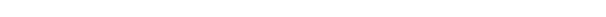<table style="width:40em; text-align:center">
<tr style="color:white">
<td style="background:"><strong>57</strong></td>
<td style="background:"><strong>2</strong></td>
<td style="background:"><strong>41</strong></td>
</tr>
</table>
